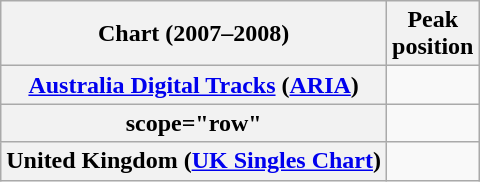<table class="wikitable sortable plainrowheaders">
<tr>
<th>Chart (2007–2008)</th>
<th>Peak<br>position</th>
</tr>
<tr>
<th scope="row"><a href='#'>Australia Digital Tracks</a> (<a href='#'>ARIA</a>)</th>
<td></td>
</tr>
<tr>
<th>scope="row" </th>
</tr>
<tr>
<th scope="row">United Kingdom (<a href='#'>UK Singles Chart</a>)</th>
<td></td>
</tr>
</table>
